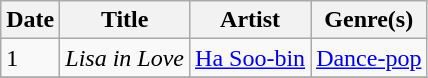<table class="wikitable" style="text-align: left;">
<tr>
<th>Date</th>
<th>Title</th>
<th>Artist</th>
<th>Genre(s)</th>
</tr>
<tr>
<td>1</td>
<td><em>Lisa in Love</em></td>
<td><a href='#'>Ha Soo-bin</a></td>
<td><a href='#'>Dance-pop</a></td>
</tr>
<tr>
</tr>
</table>
